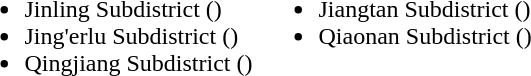<table>
<tr>
<td valign="top"><br><ul><li>Jinling Subdistrict ()</li><li>Jing'erlu Subdistrict ()</li><li>Qingjiang Subdistrict ()</li></ul></td>
<td valign="top"><br><ul><li>Jiangtan Subdistrict ()</li><li>Qiaonan Subdistrict ()</li></ul></td>
</tr>
</table>
